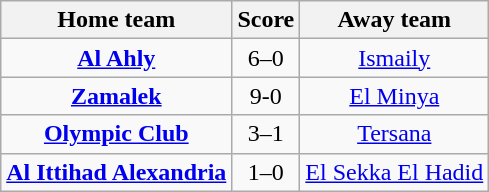<table class="wikitable" style="text-align: center">
<tr>
<th>Home team</th>
<th>Score</th>
<th>Away team</th>
</tr>
<tr>
<td><strong><a href='#'>Al Ahly</a></strong></td>
<td>6–0</td>
<td><a href='#'>Ismaily</a></td>
</tr>
<tr>
<td><strong><a href='#'>Zamalek</a></strong></td>
<td>9-0</td>
<td><a href='#'>El Minya</a></td>
</tr>
<tr>
<td><strong><a href='#'>Olympic Club</a></strong></td>
<td>3–1</td>
<td><a href='#'>Tersana</a></td>
</tr>
<tr>
<td><strong><a href='#'>Al Ittihad Alexandria</a></strong></td>
<td>1–0</td>
<td><a href='#'>El Sekka El Hadid</a></td>
</tr>
</table>
